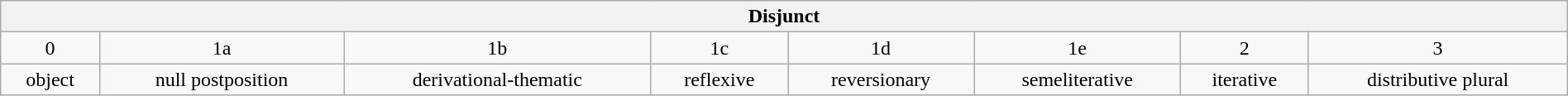<table class="wikitable" style="width:100%">
<tr>
<th colspan="8" align="center">Disjunct</th>
</tr>
<tr>
<td align="center">0</td>
<td align="center">1a</td>
<td align="center">1b</td>
<td align="center">1c</td>
<td align="center">1d</td>
<td align="center">1e</td>
<td align="center">2</td>
<td align="center">3</td>
</tr>
<tr>
<td align="center">object</td>
<td align="center">null postposition</td>
<td align="center">derivational-thematic</td>
<td align="center">reflexive</td>
<td align="center">reversionary</td>
<td align="center">semeliterative</td>
<td align="center">iterative</td>
<td align="center">distributive plural</td>
</tr>
</table>
